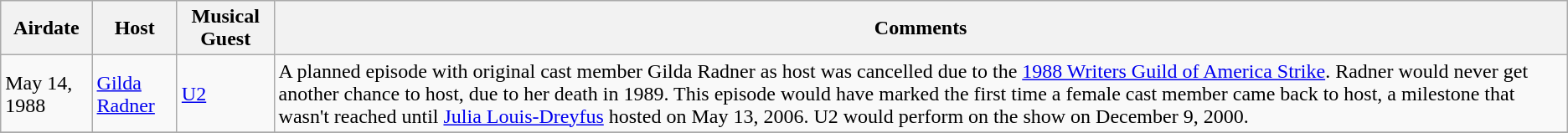<table class="wikitable" border="1">
<tr>
<th>Airdate</th>
<th>Host</th>
<th>Musical Guest</th>
<th>Comments</th>
</tr>
<tr>
<td>May 14, 1988</td>
<td><a href='#'>Gilda Radner</a></td>
<td><a href='#'>U2</a></td>
<td>A planned episode with original cast member Gilda Radner as host was cancelled due to the <a href='#'>1988 Writers Guild of America Strike</a>. Radner would never get another chance to host, due to her death in 1989. This episode would have marked the first time a female cast member came back to host, a milestone that wasn't reached until <a href='#'>Julia Louis-Dreyfus</a> hosted on May 13, 2006. U2 would perform on the show on December 9, 2000.</td>
</tr>
<tr>
</tr>
</table>
